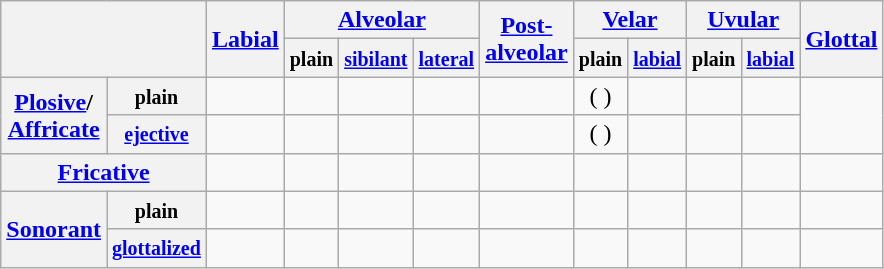<table class="wikitable" style="text-align: center;">
<tr>
<th colspan="2"  rowspan="2"></th>
<th rowspan="2"><a href='#'>Labial</a></th>
<th colspan="3"><a href='#'>Alveolar</a></th>
<th rowspan="2"><a href='#'>Post-<br>alveolar</a></th>
<th colspan="2"><a href='#'>Velar</a></th>
<th colspan="2"><a href='#'>Uvular</a></th>
<th rowspan="2"><a href='#'>Glottal</a></th>
</tr>
<tr>
<th><small>plain</small></th>
<th><small><a href='#'>sibilant</a></small></th>
<th><small><a href='#'>lateral</a></small></th>
<th><small>plain</small></th>
<th><small><a href='#'>labial</a></small></th>
<th><small>plain</small></th>
<th><small><a href='#'>labial</a></small></th>
</tr>
<tr>
<th rowspan="2"><a href='#'>Plosive</a>/<br><a href='#'>Affricate</a></th>
<th><small>plain</small></th>
<td> </td>
<td> </td>
<td> </td>
<td></td>
<td> </td>
<td>( )</td>
<td> </td>
<td> </td>
<td> </td>
<td rowspan="2"> </td>
</tr>
<tr>
<th><small><a href='#'>ejective</a></small></th>
<td> </td>
<td> </td>
<td> </td>
<td> </td>
<td> </td>
<td>( )</td>
<td> </td>
<td> </td>
<td> </td>
</tr>
<tr>
<th colspan="2"><a href='#'>Fricative</a></th>
<td></td>
<td></td>
<td> </td>
<td> </td>
<td> </td>
<td></td>
<td> </td>
<td> </td>
<td> </td>
<td> </td>
</tr>
<tr>
<th rowspan="2"><a href='#'>Sonorant</a></th>
<th><small>plain</small></th>
<td> </td>
<td> </td>
<td></td>
<td> </td>
<td> </td>
<td></td>
<td> </td>
<td></td>
<td></td>
<td></td>
</tr>
<tr>
<th><small><a href='#'>glottalized</a></small></th>
<td> </td>
<td> </td>
<td></td>
<td> </td>
<td> </td>
<td></td>
<td> </td>
<td></td>
<td></td>
<td></td>
</tr>
</table>
